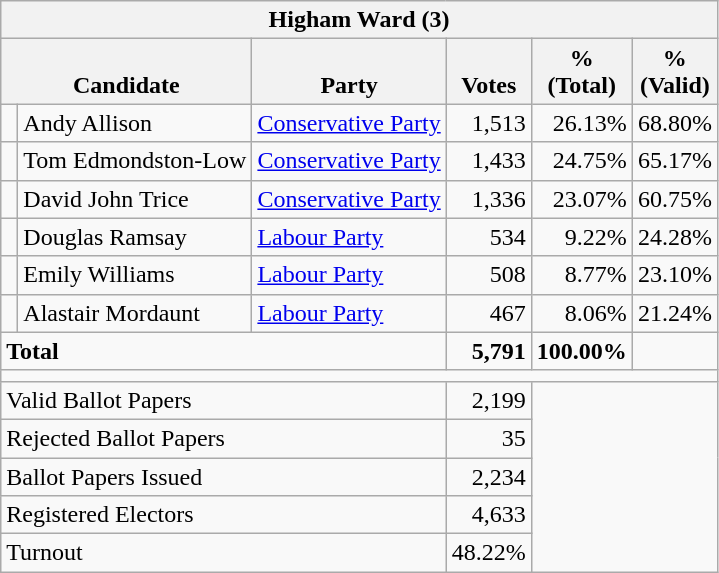<table class="wikitable" border="1" style="text-align:right; font-size:100%">
<tr>
<th align=center colspan=6>Higham Ward (3)</th>
</tr>
<tr>
<th valign=bottom align=left colspan=2>Candidate</th>
<th valign=bottom align=left>Party</th>
<th valign=bottom align=center>Votes</th>
<th align=center>%<br>(Total)</th>
<th align=center>%<br>(Valid)</th>
</tr>
<tr>
<td bgcolor=> </td>
<td align=left>Andy Allison</td>
<td align=left><a href='#'>Conservative Party</a></td>
<td>1,513</td>
<td>26.13%</td>
<td>68.80%</td>
</tr>
<tr>
<td bgcolor=> </td>
<td align=left>Tom Edmondston-Low</td>
<td align=left><a href='#'>Conservative Party</a></td>
<td>1,433</td>
<td>24.75%</td>
<td>65.17%</td>
</tr>
<tr>
<td bgcolor=> </td>
<td align=left>David John Trice</td>
<td align=left><a href='#'>Conservative Party</a></td>
<td>1,336</td>
<td>23.07%</td>
<td>60.75%</td>
</tr>
<tr>
<td bgcolor=> </td>
<td align=left>Douglas Ramsay</td>
<td align=left><a href='#'>Labour Party</a></td>
<td>534</td>
<td>9.22%</td>
<td>24.28%</td>
</tr>
<tr>
<td bgcolor=> </td>
<td align=left>Emily Williams</td>
<td align=left><a href='#'>Labour Party</a></td>
<td>508</td>
<td>8.77%</td>
<td>23.10%</td>
</tr>
<tr>
<td bgcolor=> </td>
<td align=left>Alastair Mordaunt</td>
<td align=left><a href='#'>Labour Party</a></td>
<td>467</td>
<td>8.06%</td>
<td>21.24%</td>
</tr>
<tr>
<td align=left colspan=3><strong>Total</strong></td>
<td><strong>5,791</strong></td>
<td><strong>100.00%</strong></td>
<td></td>
</tr>
<tr>
<td align=left colspan=6></td>
</tr>
<tr>
<td align=left colspan=3>Valid Ballot Papers</td>
<td>2,199</td>
<td colspan=2 rowspan=5></td>
</tr>
<tr>
<td align=left colspan=3>Rejected Ballot Papers</td>
<td>35</td>
</tr>
<tr>
<td align=left colspan=3>Ballot Papers Issued</td>
<td>2,234</td>
</tr>
<tr>
<td align=left colspan=3>Registered Electors</td>
<td>4,633</td>
</tr>
<tr>
<td align=left colspan=3>Turnout</td>
<td>48.22%</td>
</tr>
</table>
